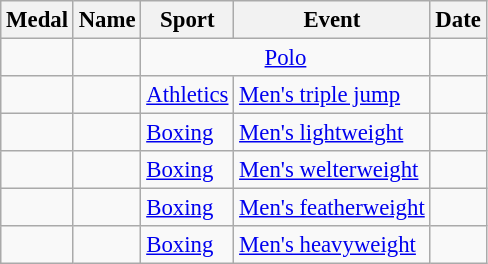<table class="wikitable sortable" style="font-size:95%">
<tr>
<th>Medal</th>
<th>Name</th>
<th>Sport</th>
<th>Event</th>
<th>Date</th>
</tr>
<tr>
<td></td>
<td><br></td>
<td colspan=2 align=center><a href='#'>Polo</a></td>
<td></td>
</tr>
<tr>
<td></td>
<td></td>
<td><a href='#'>Athletics</a></td>
<td><a href='#'>Men's triple jump</a></td>
<td></td>
</tr>
<tr>
<td></td>
<td></td>
<td><a href='#'>Boxing</a></td>
<td><a href='#'>Men's lightweight</a></td>
<td></td>
</tr>
<tr>
<td></td>
<td></td>
<td><a href='#'>Boxing</a></td>
<td><a href='#'>Men's welterweight</a></td>
<td></td>
</tr>
<tr>
<td></td>
<td></td>
<td><a href='#'>Boxing</a></td>
<td><a href='#'>Men's featherweight</a></td>
<td></td>
</tr>
<tr>
<td></td>
<td></td>
<td><a href='#'>Boxing</a></td>
<td><a href='#'>Men's heavyweight</a></td>
<td></td>
</tr>
</table>
